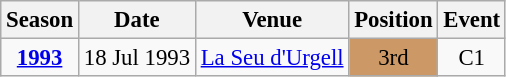<table class="wikitable" style="text-align:center; font-size:95%;">
<tr>
<th>Season</th>
<th>Date</th>
<th>Venue</th>
<th>Position</th>
<th>Event</th>
</tr>
<tr>
<td><strong><a href='#'>1993</a></strong></td>
<td align=right>18 Jul 1993</td>
<td align=left><a href='#'>La Seu d'Urgell</a></td>
<td bgcolor=cc9966>3rd</td>
<td>C1</td>
</tr>
</table>
